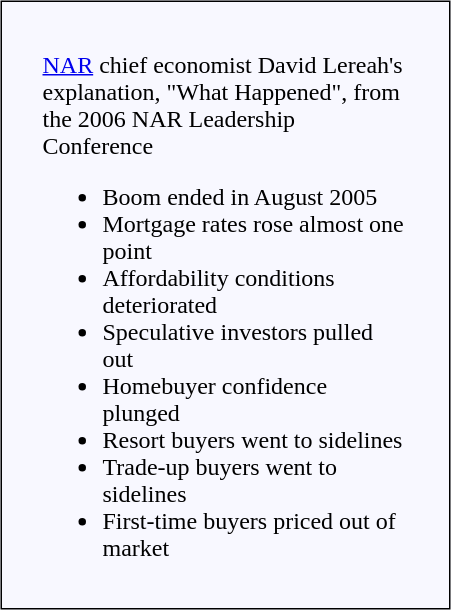<table style="float:right;">
<tr>
<td></td>
</tr>
<tr>
<td><br><table style="width:300px; background:ghostwhite; border:1px solid black; padding-left:1.5em; padding-right:1.5em; padding-top:0.75em; padding-bottom:0.75em; margin-top:0.75em; margin-bottom:0.75em; margin-left:1.5em; margin-right:0;">
<tr>
<td><br><a href='#'>NAR</a> chief economist David Lereah's explanation, "What Happened", from the 2006 NAR Leadership Conference<ul><li>Boom ended in August 2005</li><li>Mortgage rates rose almost one point</li><li>Affordability conditions deteriorated</li><li>Speculative investors pulled out</li><li>Homebuyer confidence plunged</li><li>Resort buyers went to sidelines</li><li>Trade-up buyers went to sidelines</li><li>First-time buyers priced out of market</li></ul></td>
</tr>
</table>
</td>
</tr>
</table>
